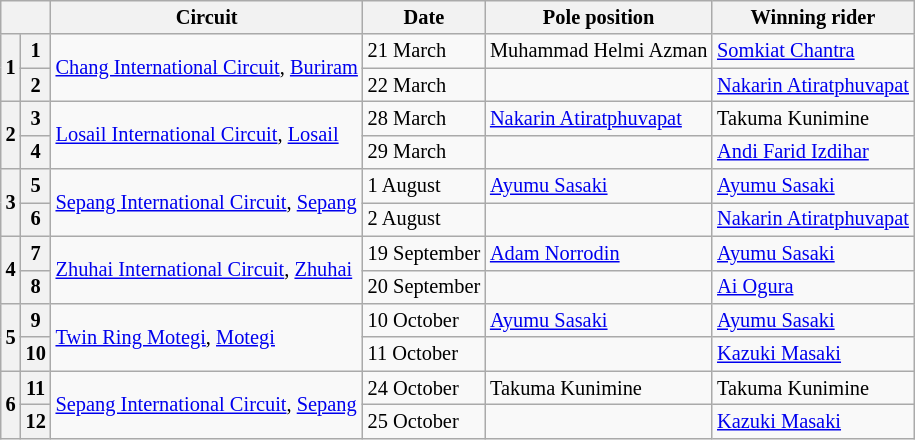<table class="wikitable" style="font-size:85%">
<tr>
<th colspan="2"></th>
<th>Circuit</th>
<th>Date</th>
<th>Pole position</th>
<th>Winning rider</th>
</tr>
<tr>
<th rowspan="2">1</th>
<th>1</th>
<td rowspan="2"> <a href='#'>Chang International Circuit</a>, <a href='#'>Buriram</a></td>
<td>21 March</td>
<td> Muhammad Helmi Azman</td>
<td> <a href='#'>Somkiat Chantra</a></td>
</tr>
<tr>
<th>2</th>
<td>22 March</td>
<td></td>
<td> <a href='#'>Nakarin Atiratphuvapat</a></td>
</tr>
<tr>
<th rowspan="2">2</th>
<th>3</th>
<td rowspan="2"> <a href='#'>Losail International Circuit</a>, <a href='#'>Losail</a></td>
<td>28 March</td>
<td> <a href='#'>Nakarin Atiratphuvapat</a></td>
<td> Takuma Kunimine</td>
</tr>
<tr>
<th>4</th>
<td>29 March</td>
<td></td>
<td> <a href='#'>Andi Farid Izdihar</a></td>
</tr>
<tr>
<th rowspan="2">3</th>
<th>5</th>
<td rowspan="2"> <a href='#'>Sepang International Circuit</a>, <a href='#'>Sepang</a></td>
<td>1 August</td>
<td> <a href='#'>Ayumu Sasaki</a></td>
<td> <a href='#'>Ayumu Sasaki</a></td>
</tr>
<tr>
<th>6</th>
<td>2 August</td>
<td></td>
<td> <a href='#'>Nakarin Atiratphuvapat</a></td>
</tr>
<tr>
<th rowspan="2">4</th>
<th>7</th>
<td rowspan="2"> <a href='#'>Zhuhai International Circuit</a>, <a href='#'>Zhuhai</a></td>
<td>19 September</td>
<td> <a href='#'>Adam Norrodin</a></td>
<td> <a href='#'>Ayumu Sasaki</a></td>
</tr>
<tr>
<th>8</th>
<td>20 September</td>
<td></td>
<td> <a href='#'>Ai Ogura</a></td>
</tr>
<tr>
<th rowspan="2">5</th>
<th>9</th>
<td rowspan="2"> <a href='#'>Twin Ring Motegi</a>, <a href='#'>Motegi</a></td>
<td>10 October</td>
<td> <a href='#'>Ayumu Sasaki</a></td>
<td> <a href='#'>Ayumu Sasaki</a></td>
</tr>
<tr>
<th>10</th>
<td>11 October</td>
<td></td>
<td> <a href='#'>Kazuki Masaki</a></td>
</tr>
<tr>
<th rowspan="2">6</th>
<th>11</th>
<td rowspan="2"> <a href='#'>Sepang International Circuit</a>, <a href='#'>Sepang</a></td>
<td>24 October</td>
<td align="left"> Takuma Kunimine</td>
<td> Takuma Kunimine</td>
</tr>
<tr>
<th>12</th>
<td>25 October</td>
<td align="left"></td>
<td> <a href='#'>Kazuki Masaki</a></td>
</tr>
</table>
